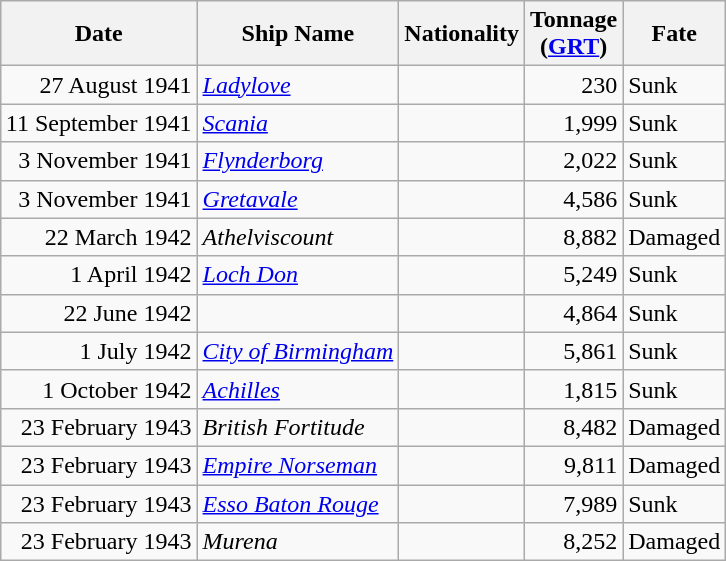<table class="wikitable sortable" style="margin: 1em auto 1em auto;" style="margin: 1em auto 1em auto;">
<tr>
<th>Date</th>
<th>Ship Name</th>
<th>Nationality</th>
<th>Tonnage <br>(<a href='#'>GRT</a>)</th>
<th>Fate</th>
</tr>
<tr>
<td align="right">27 August 1941</td>
<td align="left"><a href='#'><em>Ladylove</em></a></td>
<td align="left"></td>
<td align="right">230</td>
<td align="left">Sunk</td>
</tr>
<tr>
<td align="right">11 September 1941</td>
<td align="left"><a href='#'><em>Scania</em></a></td>
<td align="left"></td>
<td align="right">1,999</td>
<td align="left">Sunk</td>
</tr>
<tr>
<td align="right">3 November 1941</td>
<td align="left"><a href='#'><em>Flynderborg</em></a></td>
<td align="left"></td>
<td align="right">2,022</td>
<td align="left">Sunk</td>
</tr>
<tr>
<td align="right">3 November 1941</td>
<td align="left"><a href='#'><em>Gretavale</em></a></td>
<td align="left"></td>
<td align="right">4,586</td>
<td align="left">Sunk</td>
</tr>
<tr>
<td align="right">22 March 1942</td>
<td align="left"><em>Athelviscount</em></td>
<td align="left"></td>
<td align="right">8,882</td>
<td align="left">Damaged</td>
</tr>
<tr>
<td align="right">1 April 1942</td>
<td align="left"><a href='#'><em>Loch Don</em></a></td>
<td align="left"></td>
<td align="right">5,249</td>
<td align="left">Sunk</td>
</tr>
<tr>
<td align="right">22 June 1942</td>
<td align="left"></td>
<td align="left"></td>
<td align="right">4,864</td>
<td align="left">Sunk</td>
</tr>
<tr>
<td align="right">1 July 1942</td>
<td align="left"><a href='#'><em>City of Birmingham</em></a></td>
<td align="left"></td>
<td align="right">5,861</td>
<td align="left">Sunk</td>
</tr>
<tr>
<td align="right">1 October 1942</td>
<td align="left"><a href='#'><em>Achilles</em></a></td>
<td align="left"></td>
<td align="right">1,815</td>
<td align="left">Sunk</td>
</tr>
<tr>
<td align="right">23 February 1943</td>
<td align="left"><em>British Fortitude</em></td>
<td align="left"></td>
<td align="right">8,482</td>
<td align="left">Damaged</td>
</tr>
<tr>
<td align="right">23 February 1943</td>
<td align="left"><a href='#'><em>Empire Norseman</em></a></td>
<td align="left"></td>
<td align="right">9,811</td>
<td align="left">Damaged</td>
</tr>
<tr>
<td align="right">23 February 1943</td>
<td align="left"><a href='#'><em>Esso Baton Rouge</em></a></td>
<td align="left"></td>
<td align="right">7,989</td>
<td align="left">Sunk</td>
</tr>
<tr>
<td align="right">23 February 1943</td>
<td align="left"><em>Murena</em></td>
<td align="left"></td>
<td align="right">8,252</td>
<td align="left">Damaged</td>
</tr>
</table>
